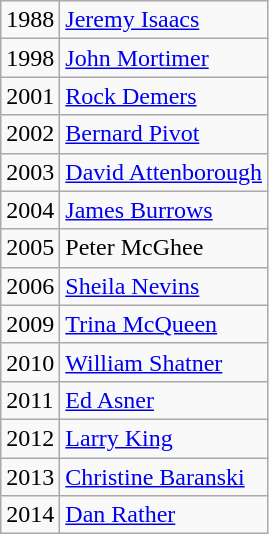<table class="wikitable">
<tr>
<td>1988</td>
<td><a href='#'>Jeremy Isaacs</a></td>
</tr>
<tr>
<td>1998</td>
<td><a href='#'>John Mortimer</a></td>
</tr>
<tr>
<td>2001</td>
<td><a href='#'>Rock Demers</a></td>
</tr>
<tr>
<td>2002</td>
<td><a href='#'>Bernard Pivot</a></td>
</tr>
<tr>
<td>2003</td>
<td><a href='#'>David Attenborough</a></td>
</tr>
<tr>
<td>2004</td>
<td><a href='#'>James Burrows</a></td>
</tr>
<tr>
<td>2005</td>
<td>Peter McGhee</td>
</tr>
<tr>
<td>2006</td>
<td><a href='#'>Sheila Nevins</a></td>
</tr>
<tr>
<td>2009</td>
<td><a href='#'>Trina McQueen</a></td>
</tr>
<tr>
<td>2010</td>
<td><a href='#'>William Shatner</a></td>
</tr>
<tr>
<td>2011</td>
<td><a href='#'>Ed Asner</a></td>
</tr>
<tr>
<td>2012</td>
<td><a href='#'>Larry King</a></td>
</tr>
<tr>
<td>2013</td>
<td><a href='#'>Christine Baranski</a></td>
</tr>
<tr>
<td>2014</td>
<td><a href='#'>Dan Rather</a></td>
</tr>
</table>
